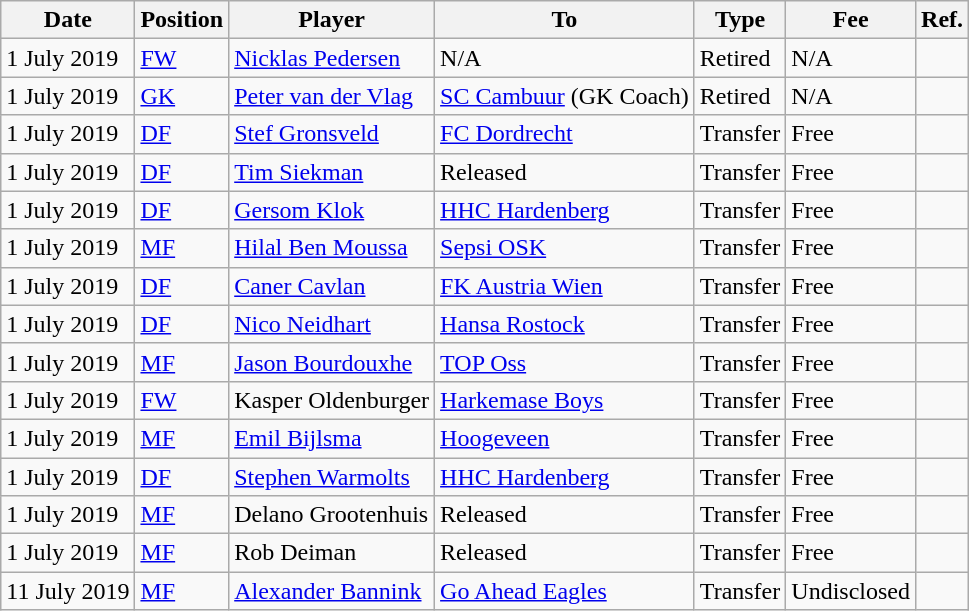<table class="wikitable">
<tr>
<th>Date</th>
<th>Position</th>
<th>Player</th>
<th>To</th>
<th><abbr>Type</abbr></th>
<th>Fee</th>
<th><abbr>Ref.</abbr></th>
</tr>
<tr>
<td>1 July 2019</td>
<td><a href='#'>FW</a></td>
<td> <a href='#'>Nicklas Pedersen</a></td>
<td>N/A</td>
<td>Retired</td>
<td>N/A</td>
<td></td>
</tr>
<tr>
<td>1 July 2019</td>
<td><a href='#'>GK</a></td>
<td> <a href='#'>Peter van der Vlag</a></td>
<td> <a href='#'>SC Cambuur</a> (GK Coach)</td>
<td>Retired</td>
<td>N/A</td>
<td></td>
</tr>
<tr>
<td>1 July 2019</td>
<td><a href='#'>DF</a></td>
<td> <a href='#'>Stef Gronsveld</a></td>
<td> <a href='#'>FC Dordrecht</a></td>
<td>Transfer</td>
<td>Free</td>
<td></td>
</tr>
<tr>
<td>1 July 2019</td>
<td><a href='#'>DF</a></td>
<td> <a href='#'>Tim Siekman</a></td>
<td>Released</td>
<td>Transfer</td>
<td>Free</td>
<td></td>
</tr>
<tr>
<td>1 July 2019</td>
<td><a href='#'>DF</a></td>
<td> <a href='#'>Gersom Klok</a></td>
<td> <a href='#'>HHC Hardenberg</a></td>
<td>Transfer</td>
<td>Free</td>
<td></td>
</tr>
<tr>
<td>1 July 2019</td>
<td><a href='#'>MF</a></td>
<td> <a href='#'>Hilal Ben Moussa</a></td>
<td> <a href='#'>Sepsi OSK</a></td>
<td>Transfer</td>
<td>Free</td>
<td></td>
</tr>
<tr>
<td>1 July 2019</td>
<td><a href='#'>DF</a></td>
<td> <a href='#'>Caner Cavlan</a></td>
<td> <a href='#'>FK Austria Wien</a></td>
<td>Transfer</td>
<td>Free</td>
<td></td>
</tr>
<tr>
<td>1 July 2019</td>
<td><a href='#'>DF</a></td>
<td> <a href='#'>Nico Neidhart</a></td>
<td> <a href='#'>Hansa Rostock</a></td>
<td>Transfer</td>
<td>Free</td>
<td></td>
</tr>
<tr>
<td>1 July 2019</td>
<td><a href='#'>MF</a></td>
<td> <a href='#'>Jason Bourdouxhe</a></td>
<td> <a href='#'>TOP Oss</a></td>
<td>Transfer</td>
<td>Free</td>
<td></td>
</tr>
<tr>
<td>1 July 2019</td>
<td><a href='#'>FW</a></td>
<td> Kasper Oldenburger</td>
<td> <a href='#'>Harkemase Boys</a></td>
<td>Transfer</td>
<td>Free</td>
<td></td>
</tr>
<tr>
<td>1 July 2019</td>
<td><a href='#'>MF</a></td>
<td> <a href='#'>Emil Bijlsma</a></td>
<td> <a href='#'>Hoogeveen</a></td>
<td>Transfer</td>
<td>Free</td>
<td></td>
</tr>
<tr>
<td>1 July 2019</td>
<td><a href='#'>DF</a></td>
<td> <a href='#'>Stephen Warmolts</a></td>
<td> <a href='#'>HHC Hardenberg</a></td>
<td>Transfer</td>
<td>Free</td>
<td></td>
</tr>
<tr>
<td>1 July 2019</td>
<td><a href='#'>MF</a></td>
<td> Delano Grootenhuis</td>
<td>Released</td>
<td>Transfer</td>
<td>Free</td>
<td></td>
</tr>
<tr>
<td>1 July 2019</td>
<td><a href='#'>MF</a></td>
<td> Rob Deiman</td>
<td>Released</td>
<td>Transfer</td>
<td>Free</td>
<td></td>
</tr>
<tr>
<td>11 July 2019</td>
<td><a href='#'>MF</a></td>
<td> <a href='#'>Alexander Bannink</a></td>
<td> <a href='#'>Go Ahead Eagles</a></td>
<td>Transfer</td>
<td>Undisclosed</td>
<td></td>
</tr>
</table>
